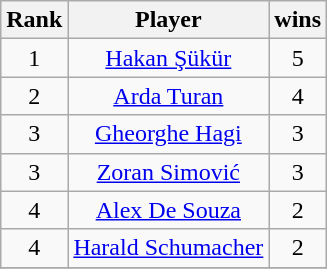<table class="wikitable sortable">
<tr>
<th>Rank</th>
<th>Player</th>
<th>wins</th>
</tr>
<tr align=center>
<td>1</td>
<td><a href='#'>Hakan Şükür</a></td>
<td>5</td>
</tr>
<tr align=center>
<td>2</td>
<td><a href='#'>Arda Turan</a></td>
<td>4</td>
</tr>
<tr align=center>
<td>3</td>
<td><a href='#'>Gheorghe Hagi</a></td>
<td>3</td>
</tr>
<tr align=center>
<td>3</td>
<td><a href='#'>Zoran Simović</a></td>
<td>3</td>
</tr>
<tr align=center>
<td>4</td>
<td><a href='#'>Alex De Souza</a></td>
<td>2</td>
</tr>
<tr align=center>
<td>4</td>
<td><a href='#'>Harald Schumacher</a></td>
<td>2</td>
</tr>
<tr align=center>
</tr>
</table>
